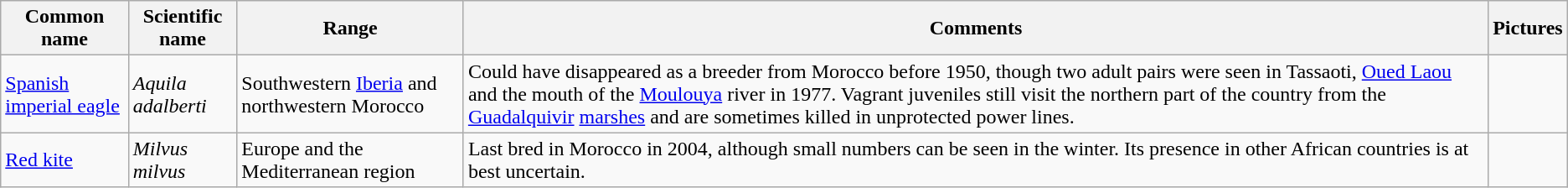<table class="wikitable sortable">
<tr>
<th>Common name</th>
<th>Scientific name</th>
<th>Range</th>
<th class="unsortable">Comments</th>
<th class="unsortable">Pictures</th>
</tr>
<tr>
<td><a href='#'>Spanish imperial eagle</a></td>
<td><em>Aquila adalberti</em></td>
<td>Southwestern <a href='#'>Iberia</a> and northwestern Morocco</td>
<td>Could have disappeared as a breeder from Morocco before 1950, though two adult pairs were seen in Tassaoti, <a href='#'>Oued Laou</a> and the mouth of the <a href='#'>Moulouya</a> river in 1977. Vagrant juveniles still visit the northern part of the country from the <a href='#'>Guadalquivir</a> <a href='#'>marshes</a> and are sometimes killed in unprotected power lines.</td>
<td></td>
</tr>
<tr>
<td><a href='#'>Red kite</a></td>
<td><em>Milvus milvus</em></td>
<td>Europe and the Mediterranean region</td>
<td>Last bred in Morocco in 2004, although small numbers can be seen in the winter. Its presence in other African countries is at best uncertain.</td>
<td></td>
</tr>
</table>
